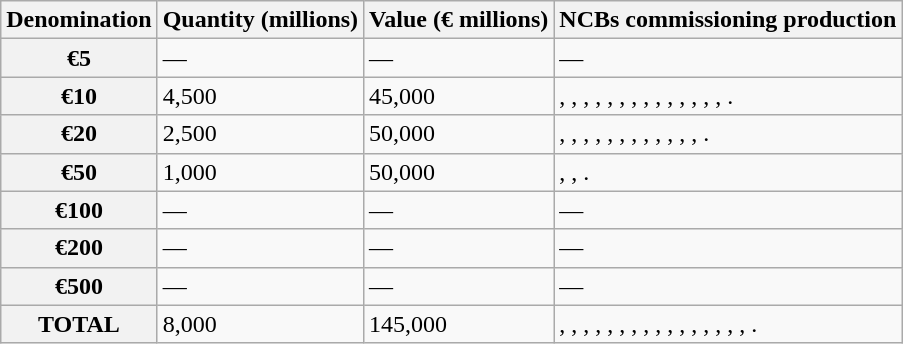<table border="1" class="wikitable">
<tr>
<th>Denomination</th>
<th>Quantity (millions)</th>
<th>Value (€ millions)</th>
<th>NCBs commissioning production</th>
</tr>
<tr>
<th>€5</th>
<td>—</td>
<td>—</td>
<td>—</td>
</tr>
<tr>
<th>€10</th>
<td>4,500</td>
<td>45,000</td>
<td>, , , , , , , , , , , , , , .</td>
</tr>
<tr>
<th>€20</th>
<td>2,500</td>
<td>50,000</td>
<td>, , , , , , , , , , , , .</td>
</tr>
<tr>
<th>€50</th>
<td>1,000</td>
<td>50,000</td>
<td>, , .</td>
</tr>
<tr>
<th>€100</th>
<td>—</td>
<td>—</td>
<td>—</td>
</tr>
<tr>
<th>€200</th>
<td>—</td>
<td>—</td>
<td>—</td>
</tr>
<tr>
<th>€500</th>
<td>—</td>
<td>—</td>
<td>—</td>
</tr>
<tr>
<th>TOTAL</th>
<td>8,000</td>
<td>145,000</td>
<td>, , , , , , , , , , , , , , , , .</td>
</tr>
</table>
